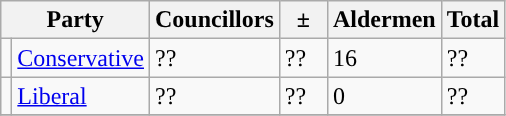<table class="wikitable">
<tr>
<th colspan="2">Party</th>
<th>Councillors</th>
<th>  ±  </th>
<th>Aldermen</th>
<th>Total</th>
</tr>
<tr>
<td style="background-color: "></td>
<td><a href='#'>Conservative</a></td>
<td>??</td>
<td>??</td>
<td>16</td>
<td>??</td>
</tr>
<tr>
<td style="background-color: "></td>
<td><a href='#'>Liberal</a></td>
<td>??</td>
<td>??</td>
<td>0</td>
<td>??</td>
</tr>
<tr>
</tr>
</table>
